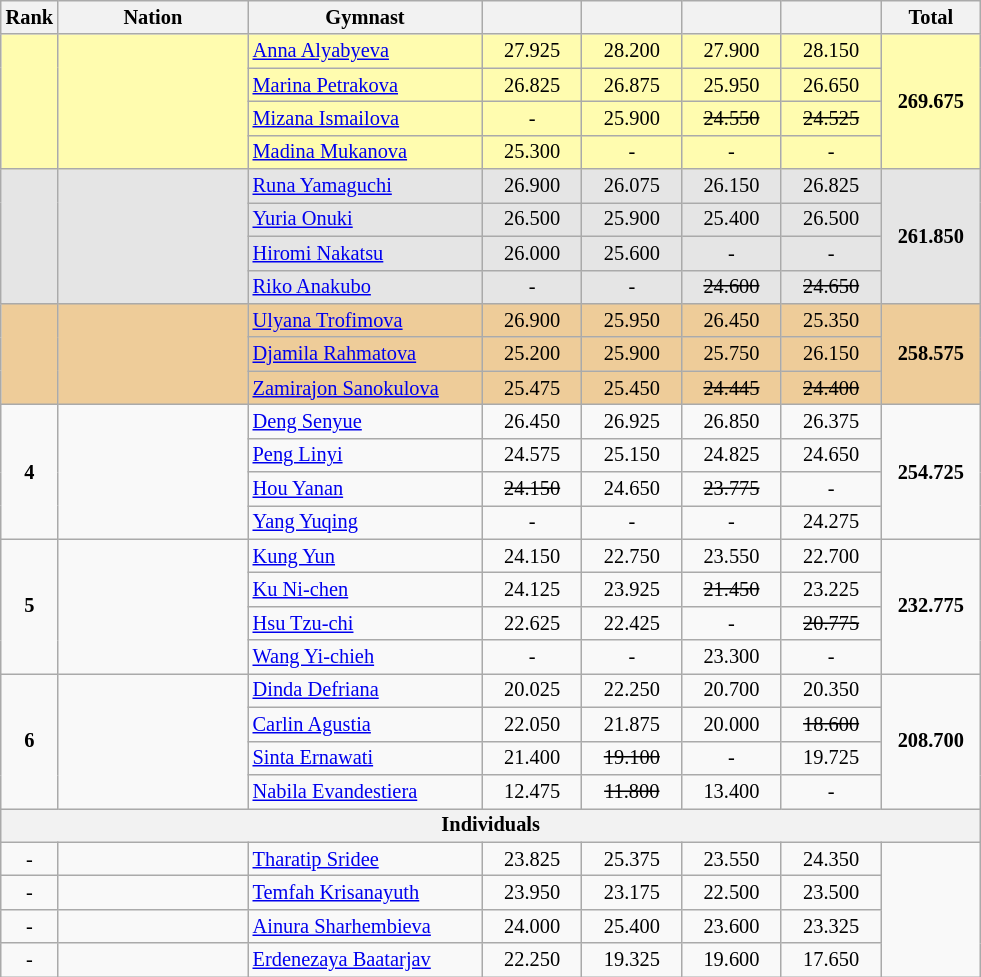<table class="wikitable sortable" style="text-align:center; font-size:85%">
<tr>
<th scope="col" style="width:20px;">Rank</th>
<th ! scope="col" style="width:120px;">Nation</th>
<th ! scope="col" style="width:150px;">Gymnast</th>
<th ! scope="col" style="width:60px;"></th>
<th ! scope="col" style="width:60px;"></th>
<th ! scope="col" style="width:60px;"></th>
<th ! scope="col" style="width:60px;"></th>
<th ! scope="col" style="width:60px;">Total</th>
</tr>
<tr style="background:#fffcaf;">
<td rowspan=4></td>
<td style="text-align:left;" rowspan=4><strong></strong></td>
<td style="text-align:left;"><a href='#'>Anna Alyabyeva</a></td>
<td>27.925</td>
<td>28.200</td>
<td>27.900</td>
<td>28.150</td>
<td rowspan=4><strong>269.675</strong></td>
</tr>
<tr style="background:#fffcaf;">
<td style="text-align:left;"><a href='#'>Marina Petrakova</a></td>
<td>26.825</td>
<td>26.875</td>
<td>25.950</td>
<td>26.650</td>
</tr>
<tr style="background:#fffcaf;">
<td style="text-align:left;"><a href='#'>Mizana Ismailova</a></td>
<td>-</td>
<td>25.900</td>
<td><s>24.550</s></td>
<td><s>24.525</s></td>
</tr>
<tr style="background:#fffcaf;">
<td style="text-align:left;"><a href='#'>Madina Mukanova</a></td>
<td>25.300</td>
<td>-</td>
<td>-</td>
<td>-</td>
</tr>
<tr style="background:#e5e5e5;">
<td rowspan=4></td>
<td style="text-align:left;" rowspan=4><strong></strong></td>
<td style="text-align:left;"><a href='#'>Runa Yamaguchi</a></td>
<td>26.900</td>
<td>26.075</td>
<td>26.150</td>
<td>26.825</td>
<td rowspan=4><strong>261.850</strong></td>
</tr>
<tr style="background:#e5e5e5;">
<td style="text-align:left;"><a href='#'>Yuria Onuki</a></td>
<td>26.500</td>
<td>25.900</td>
<td>25.400</td>
<td>26.500</td>
</tr>
<tr style="background:#e5e5e5;">
<td style="text-align:left;"><a href='#'>Hiromi Nakatsu</a></td>
<td>26.000</td>
<td>25.600</td>
<td>-</td>
<td>-</td>
</tr>
<tr style="background:#e5e5e5;">
<td style="text-align:left;"><a href='#'>Riko Anakubo</a></td>
<td>-</td>
<td>-</td>
<td><s>24.600</s></td>
<td><s>24.650</s></td>
</tr>
<tr style="background:#ec9;">
<td rowspan=3></td>
<td style="text-align:left;" rowspan=3><strong></strong></td>
<td style="text-align:left;"><a href='#'>Ulyana Trofimova</a></td>
<td>26.900</td>
<td>25.950</td>
<td>26.450</td>
<td>25.350</td>
<td rowspan=3><strong>258.575</strong></td>
</tr>
<tr style="background:#ec9;">
<td style="text-align:left;"><a href='#'>Djamila Rahmatova</a></td>
<td>25.200</td>
<td>25.900</td>
<td>25.750</td>
<td>26.150</td>
</tr>
<tr style="background:#ec9;">
<td style="text-align:left;"><a href='#'>Zamirajon Sanokulova</a></td>
<td>25.475</td>
<td>25.450</td>
<td><s>24.445</s></td>
<td><s>24.400</s></td>
</tr>
<tr>
<td rowspan=4><strong>4</strong></td>
<td style="text-align:left;" rowspan=4><strong></strong></td>
<td style="text-align:left;"><a href='#'>Deng Senyue</a></td>
<td>26.450</td>
<td>26.925</td>
<td>26.850</td>
<td>26.375</td>
<td rowspan=4><strong>254.725</strong></td>
</tr>
<tr>
<td style="text-align:left;"><a href='#'>Peng Linyi</a></td>
<td>24.575</td>
<td>25.150</td>
<td>24.825</td>
<td>24.650</td>
</tr>
<tr>
<td style="text-align:left;"><a href='#'>Hou Yanan</a></td>
<td><s>24.150</s></td>
<td>24.650</td>
<td><s>23.775</s></td>
<td>-</td>
</tr>
<tr>
<td style="text-align:left;"><a href='#'>Yang Yuqing</a></td>
<td>-</td>
<td>-</td>
<td>-</td>
<td>24.275</td>
</tr>
<tr>
<td rowspan=4><strong>5</strong></td>
<td style="text-align:left;" rowspan=4><strong></strong></td>
<td style="text-align:left;"><a href='#'>Kung Yun</a></td>
<td>24.150</td>
<td>22.750</td>
<td>23.550</td>
<td>22.700</td>
<td rowspan=4><strong>232.775</strong></td>
</tr>
<tr>
<td style="text-align:left;"><a href='#'>Ku Ni-chen</a></td>
<td>24.125</td>
<td>23.925</td>
<td><s>21.450</s></td>
<td>23.225</td>
</tr>
<tr>
<td style="text-align:left;"><a href='#'>Hsu Tzu-chi</a></td>
<td>22.625</td>
<td>22.425</td>
<td>-</td>
<td><s>20.775</s></td>
</tr>
<tr>
<td style="text-align:left;"><a href='#'>Wang Yi-chieh</a></td>
<td>-</td>
<td>-</td>
<td>23.300</td>
<td>-</td>
</tr>
<tr>
<td rowspan=4><strong>6</strong></td>
<td style="text-align:left;" rowspan=4><strong></strong></td>
<td style="text-align:left;"><a href='#'>Dinda Defriana</a></td>
<td>20.025</td>
<td>22.250</td>
<td>20.700</td>
<td>20.350</td>
<td rowspan=4><strong>208.700</strong></td>
</tr>
<tr>
<td style="text-align:left;"><a href='#'>Carlin Agustia</a></td>
<td>22.050</td>
<td>21.875</td>
<td>20.000</td>
<td><s>18.600</s></td>
</tr>
<tr>
<td style="text-align:left;"><a href='#'>Sinta Ernawati</a></td>
<td>21.400</td>
<td><s>19.100</s></td>
<td>-</td>
<td>19.725</td>
</tr>
<tr>
<td style="text-align:left;"><a href='#'>Nabila Evandestiera</a></td>
<td>12.475</td>
<td><s>11.800</s></td>
<td>13.400</td>
<td>-</td>
</tr>
<tr>
<th colspan="8">Individuals</th>
</tr>
<tr>
<td>-</td>
<td style="text-align:left;"></td>
<td style="text-align:left;"><a href='#'>Tharatip Sridee</a></td>
<td>23.825</td>
<td>25.375</td>
<td>23.550</td>
<td>24.350</td>
</tr>
<tr>
<td>-</td>
<td style="text-align:left;"></td>
<td style="text-align:left;"><a href='#'>Temfah Krisanayuth</a></td>
<td>23.950</td>
<td>23.175</td>
<td>22.500</td>
<td>23.500</td>
</tr>
<tr>
<td>-</td>
<td style="text-align:left;"></td>
<td style="text-align:left;"><a href='#'>Ainura Sharhembieva</a></td>
<td>24.000</td>
<td>25.400</td>
<td>23.600</td>
<td>23.325</td>
</tr>
<tr>
<td>-</td>
<td style="text-align:left;"></td>
<td style="text-align:left;"><a href='#'>Erdenezaya Baatarjav</a></td>
<td>22.250</td>
<td>19.325</td>
<td>19.600</td>
<td>17.650</td>
</tr>
</table>
